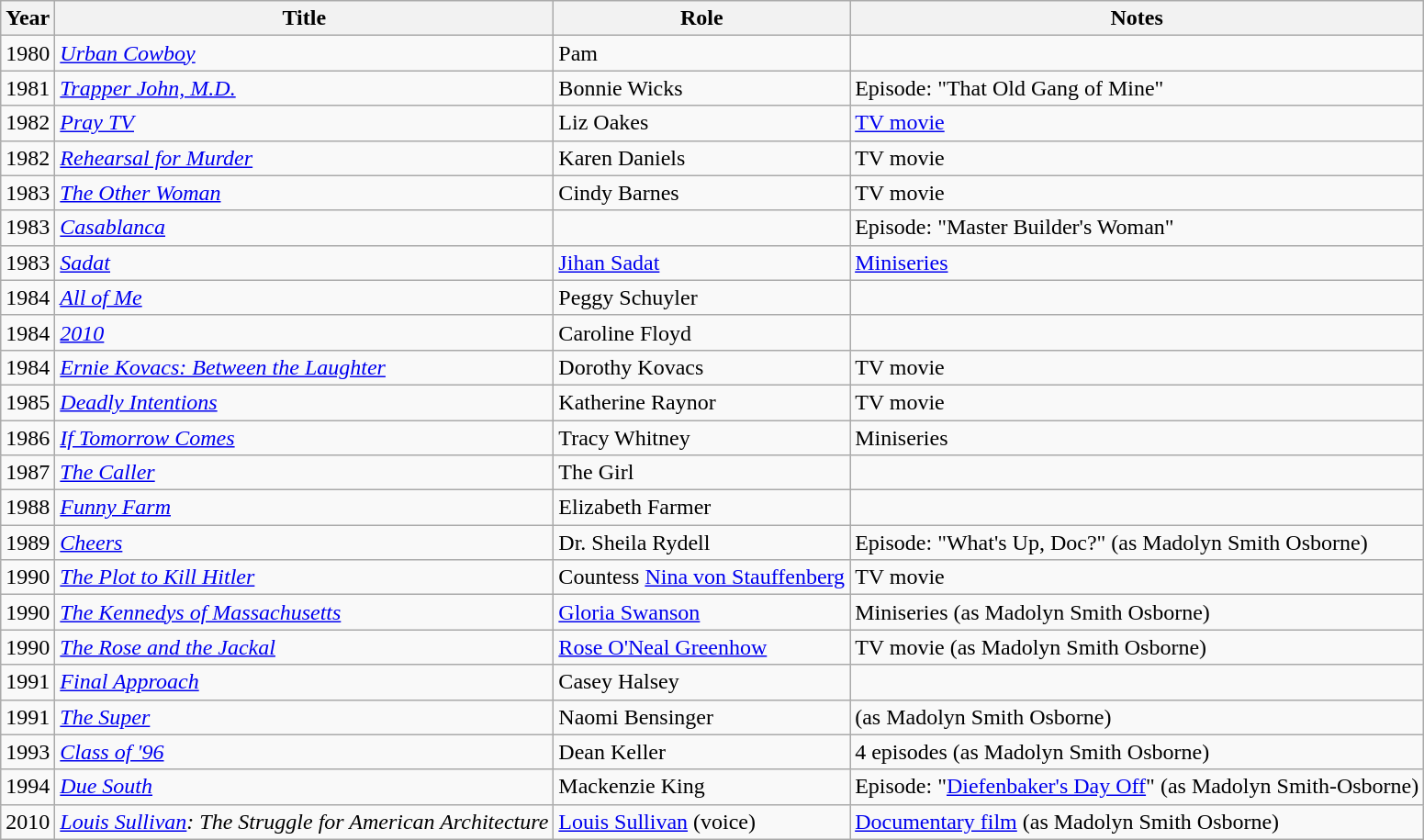<table class="wikitable sortable">
<tr>
<th>Year</th>
<th>Title</th>
<th>Role</th>
<th>Notes</th>
</tr>
<tr>
<td>1980</td>
<td><em><a href='#'>Urban Cowboy</a></em></td>
<td>Pam</td>
<td></td>
</tr>
<tr>
<td>1981</td>
<td><em><a href='#'>Trapper John, M.D.</a></em></td>
<td>Bonnie Wicks</td>
<td>Episode: "That Old Gang of Mine"</td>
</tr>
<tr>
<td>1982</td>
<td><em><a href='#'>Pray TV</a></em></td>
<td>Liz Oakes</td>
<td><a href='#'>TV movie</a></td>
</tr>
<tr>
<td>1982</td>
<td><em><a href='#'>Rehearsal for Murder</a></em></td>
<td>Karen Daniels</td>
<td>TV movie</td>
</tr>
<tr>
<td>1983</td>
<td><em><a href='#'>The Other Woman</a></em></td>
<td>Cindy Barnes</td>
<td>TV movie</td>
</tr>
<tr>
<td>1983</td>
<td><em><a href='#'>Casablanca</a></em></td>
<td></td>
<td>Episode: "Master Builder's Woman"</td>
</tr>
<tr>
<td>1983</td>
<td><em><a href='#'>Sadat</a></em></td>
<td><a href='#'>Jihan Sadat</a></td>
<td><a href='#'>Miniseries</a></td>
</tr>
<tr>
<td>1984</td>
<td><em><a href='#'>All of Me</a></em></td>
<td>Peggy Schuyler</td>
<td></td>
</tr>
<tr>
<td>1984</td>
<td><em><a href='#'>2010</a></em></td>
<td>Caroline Floyd</td>
<td></td>
</tr>
<tr>
<td>1984</td>
<td><em><a href='#'>Ernie Kovacs: Between the Laughter</a></em></td>
<td>Dorothy Kovacs</td>
<td>TV movie</td>
</tr>
<tr>
<td>1985</td>
<td><em><a href='#'>Deadly Intentions</a></em></td>
<td>Katherine Raynor</td>
<td>TV movie</td>
</tr>
<tr>
<td>1986</td>
<td><em><a href='#'>If Tomorrow Comes</a></em></td>
<td>Tracy Whitney</td>
<td>Miniseries</td>
</tr>
<tr>
<td>1987</td>
<td><em><a href='#'>The Caller</a></em></td>
<td>The Girl</td>
<td></td>
</tr>
<tr>
<td>1988</td>
<td><em><a href='#'>Funny Farm</a></em></td>
<td>Elizabeth Farmer</td>
<td></td>
</tr>
<tr>
<td>1989</td>
<td><em><a href='#'>Cheers</a></em></td>
<td>Dr. Sheila Rydell</td>
<td>Episode: "What's Up, Doc?" (as Madolyn Smith Osborne)</td>
</tr>
<tr>
<td>1990</td>
<td><em><a href='#'>The Plot to Kill Hitler</a></em></td>
<td>Countess <a href='#'>Nina von Stauffenberg</a></td>
<td>TV movie</td>
</tr>
<tr>
<td>1990</td>
<td><em><a href='#'>The Kennedys of Massachusetts</a></em></td>
<td><a href='#'>Gloria Swanson</a></td>
<td>Miniseries (as Madolyn Smith Osborne)</td>
</tr>
<tr>
<td>1990</td>
<td><em><a href='#'>The Rose and the Jackal</a></em></td>
<td><a href='#'>Rose O'Neal Greenhow</a></td>
<td>TV movie (as Madolyn Smith Osborne)</td>
</tr>
<tr>
<td>1991</td>
<td><em><a href='#'>Final Approach</a></em></td>
<td>Casey Halsey</td>
<td></td>
</tr>
<tr>
<td>1991</td>
<td><em><a href='#'>The Super</a></em></td>
<td>Naomi Bensinger</td>
<td>(as Madolyn Smith Osborne)</td>
</tr>
<tr>
<td>1993</td>
<td><em><a href='#'>Class of '96</a></em></td>
<td>Dean Keller</td>
<td>4 episodes (as Madolyn Smith Osborne)</td>
</tr>
<tr>
<td>1994</td>
<td><em><a href='#'>Due South</a></em></td>
<td>Mackenzie King</td>
<td>Episode: "<a href='#'>Diefenbaker's Day Off</a>" (as Madolyn Smith-Osborne)</td>
</tr>
<tr>
<td>2010</td>
<td><em><a href='#'>Louis Sullivan</a>: The Struggle for American Architecture</em></td>
<td><a href='#'>Louis Sullivan</a> (voice)</td>
<td><a href='#'>Documentary film</a> (as Madolyn Smith Osborne)</td>
</tr>
</table>
